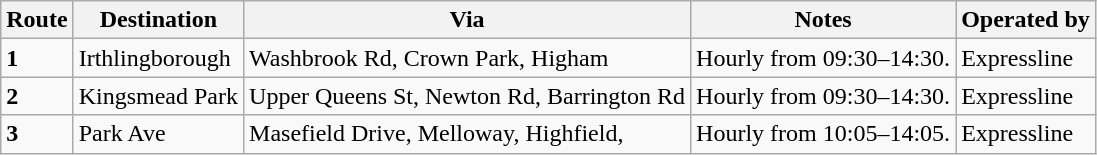<table Class="wikitable">
<tr>
<th>Route</th>
<th>Destination</th>
<th>Via</th>
<th>Notes</th>
<th>Operated by</th>
</tr>
<tr>
<td><strong>1</strong></td>
<td>Irthlingborough</td>
<td>Washbrook Rd, Crown Park, Higham</td>
<td>Hourly from 09:30–14:30.</td>
<td>Expressline</td>
</tr>
<tr>
<td><strong>2</strong></td>
<td>Kingsmead Park</td>
<td>Upper Queens St, Newton Rd, Barrington Rd</td>
<td>Hourly from 09:30–14:30.</td>
<td>Expressline</td>
</tr>
<tr>
<td><strong>3</strong></td>
<td>Park Ave</td>
<td>Masefield Drive, Melloway, Highfield,</td>
<td>Hourly from 10:05–14:05.</td>
<td>Expressline</td>
</tr>
</table>
